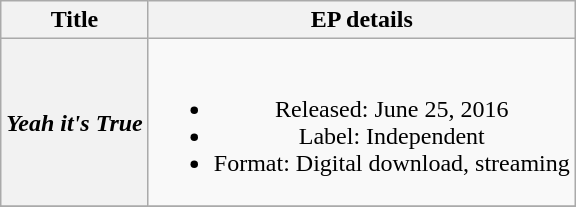<table class="wikitable plainrowheaders" style="text-align:center;">
<tr>
<th>Title</th>
<th>EP details</th>
</tr>
<tr>
<th scope="row"><em>Yeah it's True</em></th>
<td><br><ul><li>Released: June 25, 2016</li><li>Label: Independent</li><li>Format: Digital download, streaming</li></ul></td>
</tr>
<tr>
</tr>
</table>
